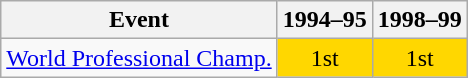<table class="wikitable" style="text-align:center">
<tr>
<th>Event</th>
<th>1994–95</th>
<th>1998–99</th>
</tr>
<tr>
<td align=left><a href='#'>World Professional Champ.</a></td>
<td bgcolor=gold>1st</td>
<td bgcolor=gold>1st</td>
</tr>
</table>
